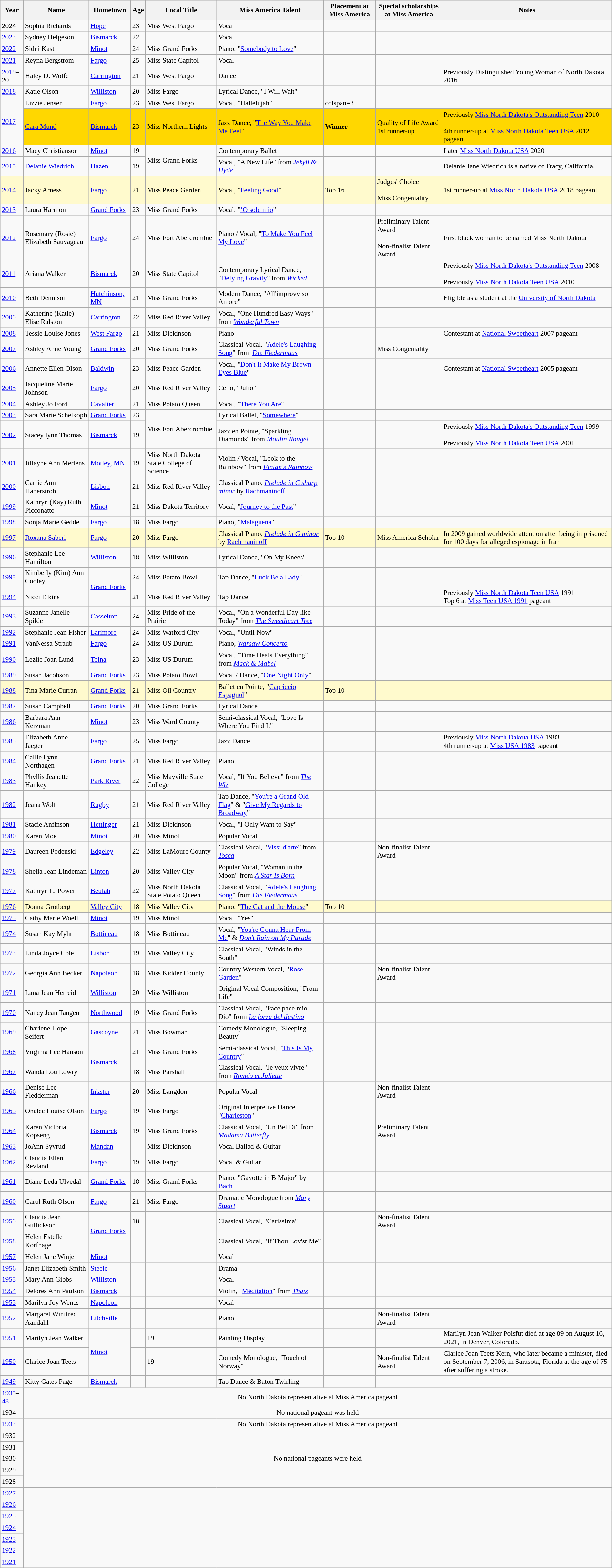<table class="wikitable" style="width:100%; font-size:90%;">
<tr>
<th>Year</th>
<th>Name</th>
<th>Hometown</th>
<th>Age</th>
<th>Local Title</th>
<th>Miss America Talent</th>
<th>Placement at Miss America</th>
<th>Special scholarships at Miss America</th>
<th>Notes</th>
</tr>
<tr>
<td>2024</td>
<td>Sophia Richards</td>
<td><a href='#'>Hope</a></td>
<td>23</td>
<td>Miss West Fargo</td>
<td>Vocal</td>
<td></td>
<td></td>
<td></td>
</tr>
<tr>
<td><a href='#'>2023</a></td>
<td>Sydney Helgeson</td>
<td><a href='#'>Bismarck</a></td>
<td>22</td>
<td></td>
<td>Vocal</td>
<td></td>
<td></td>
<td></td>
</tr>
<tr>
<td><a href='#'>2022</a></td>
<td>Sidni Kast</td>
<td><a href='#'>Minot</a></td>
<td>24</td>
<td>Miss Grand Forks</td>
<td>Piano, "<a href='#'>Somebody to Love</a>"</td>
<td></td>
<td></td>
<td></td>
</tr>
<tr>
<td><a href='#'>2021</a></td>
<td>Reyna Bergstrom</td>
<td><a href='#'>Fargo</a></td>
<td>25</td>
<td>Miss State Capitol</td>
<td>Vocal</td>
<td></td>
<td></td>
<td></td>
</tr>
<tr>
<td><a href='#'>2019</a>–20</td>
<td>Haley D. Wolfe</td>
<td><a href='#'>Carrington</a></td>
<td>21</td>
<td>Miss West Fargo</td>
<td>Dance</td>
<td></td>
<td></td>
<td>Previously Distinguished Young Woman of North Dakota 2016</td>
</tr>
<tr>
<td><a href='#'>2018</a></td>
<td>Katie Olson</td>
<td><a href='#'>Williston</a></td>
<td>20</td>
<td>Miss Fargo</td>
<td>Lyrical Dance, "I Will Wait"</td>
<td></td>
<td></td>
<td></td>
</tr>
<tr>
<td rowspan=2><a href='#'>2017</a></td>
<td>Lizzie Jensen</td>
<td><a href='#'>Fargo</a></td>
<td>23</td>
<td>Miss West Fargo</td>
<td>Vocal, "Hallelujah"</td>
<td>colspan=3 </td>
</tr>
<tr style="background-color:Gold;">
<td><a href='#'>Cara Mund</a></td>
<td><a href='#'>Bismarck</a></td>
<td>23</td>
<td>Miss Northern Lights</td>
<td>Jazz Dance, "<a href='#'>The Way You Make Me Feel</a>"</td>
<td><strong>Winner</strong></td>
<td>Quality of Life Award 1st runner-up</td>
<td>Previously <a href='#'>Miss North Dakota's Outstanding Teen</a> 2010<br><br>4th runner-up at <a href='#'>Miss North Dakota Teen USA</a> 2012 pageant</td>
</tr>
<tr>
<td><a href='#'>2016</a></td>
<td>Macy Christianson</td>
<td><a href='#'>Minot</a></td>
<td>19</td>
<td rowspan=2>Miss Grand Forks</td>
<td>Contemporary Ballet</td>
<td></td>
<td></td>
<td>Later <a href='#'>Miss North Dakota USA</a> 2020</td>
</tr>
<tr>
<td><a href='#'>2015</a></td>
<td><a href='#'>Delanie Wiedrich</a></td>
<td><a href='#'>Hazen</a></td>
<td>19</td>
<td>Vocal, "A New Life" from <em><a href='#'>Jekyll & Hyde</a></em></td>
<td></td>
<td></td>
<td>Delanie Jane Wiedrich is a native of Tracy, California.</td>
</tr>
<tr style="background-color:#FFFACD;">
<td><a href='#'>2014</a></td>
<td>Jacky Arness</td>
<td><a href='#'>Fargo</a></td>
<td>21</td>
<td>Miss Peace Garden</td>
<td>Vocal, "<a href='#'>Feeling Good</a>"</td>
<td>Top 16</td>
<td>Judges' Choice<br><br>Miss Congeniality</td>
<td>1st runner-up at <a href='#'>Miss North Dakota USA</a> 2018 pageant</td>
</tr>
<tr>
<td><a href='#'>2013</a></td>
<td>Laura Harmon</td>
<td><a href='#'>Grand Forks</a></td>
<td>23</td>
<td>Miss Grand Forks</td>
<td>Vocal, "<a href='#'>’O sole mio</a>"</td>
<td></td>
<td></td>
<td></td>
</tr>
<tr>
<td><a href='#'>2012</a></td>
<td>Rosemary (Rosie) Elizabeth Sauvageau</td>
<td><a href='#'>Fargo</a></td>
<td>24</td>
<td>Miss Fort Abercrombie</td>
<td>Piano / Vocal, "<a href='#'>To Make You Feel My Love</a>"</td>
<td></td>
<td>Preliminary Talent Award<br><br>Non-finalist Talent Award</td>
<td>First black woman to be named Miss North Dakota</td>
</tr>
<tr>
<td><a href='#'>2011</a></td>
<td>Ariana Walker</td>
<td><a href='#'>Bismarck</a></td>
<td>20</td>
<td>Miss State Capitol</td>
<td>Contemporary Lyrical Dance, "<a href='#'>Defying Gravity</a>" from <em><a href='#'>Wicked</a></em></td>
<td></td>
<td></td>
<td>Previously <a href='#'>Miss North Dakota's Outstanding Teen</a> 2008<br><br>Previously <a href='#'>Miss North Dakota Teen USA</a> 2010</td>
</tr>
<tr>
<td><a href='#'>2010</a></td>
<td>Beth Dennison</td>
<td><a href='#'>Hutchinson, MN</a></td>
<td>21</td>
<td>Miss Grand Forks</td>
<td>Modern Dance, "All'improvviso Amore"</td>
<td></td>
<td></td>
<td>Eligible as a student at the <a href='#'>University of North Dakota</a></td>
</tr>
<tr>
<td><a href='#'>2009</a></td>
<td>Katherine (Katie) Elise Ralston</td>
<td><a href='#'>Carrington</a></td>
<td>22</td>
<td>Miss Red River Valley</td>
<td>Vocal, "One Hundred Easy Ways" from <em><a href='#'>Wonderful Town</a></em></td>
<td></td>
<td></td>
<td></td>
</tr>
<tr>
<td><a href='#'>2008</a></td>
<td>Tessie Louise Jones</td>
<td><a href='#'>West Fargo</a></td>
<td>21</td>
<td>Miss Dickinson</td>
<td>Piano</td>
<td></td>
<td></td>
<td>Contestant at <a href='#'>National Sweetheart</a> 2007 pageant</td>
</tr>
<tr>
<td><a href='#'>2007</a></td>
<td>Ashley Anne Young</td>
<td><a href='#'>Grand Forks</a></td>
<td>20</td>
<td>Miss Grand Forks</td>
<td>Classical Vocal, "<a href='#'>Adele's Laughing Song</a>" from <em><a href='#'>Die Fledermaus</a></em></td>
<td></td>
<td>Miss Congeniality</td>
<td></td>
</tr>
<tr>
<td><a href='#'>2006</a></td>
<td>Annette Ellen Olson</td>
<td><a href='#'>Baldwin</a></td>
<td>23</td>
<td>Miss Peace Garden</td>
<td>Vocal, "<a href='#'>Don't It Make My Brown Eyes Blue</a>"</td>
<td></td>
<td></td>
<td>Contestant at <a href='#'>National Sweetheart</a> 2005 pageant</td>
</tr>
<tr>
<td><a href='#'>2005</a></td>
<td>Jacqueline Marie Johnson</td>
<td><a href='#'>Fargo</a></td>
<td>20</td>
<td>Miss Red River Valley</td>
<td>Cello, "Julio"</td>
<td></td>
<td></td>
<td></td>
</tr>
<tr>
<td><a href='#'>2004</a></td>
<td>Ashley Jo Ford</td>
<td><a href='#'>Cavalier</a></td>
<td>21</td>
<td>Miss Potato Queen</td>
<td>Vocal, "<a href='#'>There You Are</a>"</td>
<td></td>
<td></td>
<td></td>
</tr>
<tr>
<td><a href='#'>2003</a></td>
<td>Sara Marie Schelkoph</td>
<td><a href='#'>Grand Forks</a></td>
<td>23</td>
<td rowspan=2>Miss Fort Abercrombie</td>
<td>Lyrical Ballet, "<a href='#'>Somewhere</a>"</td>
<td></td>
<td></td>
<td></td>
</tr>
<tr>
<td><a href='#'>2002</a></td>
<td>Stacey lynn Thomas</td>
<td><a href='#'>Bismarck</a></td>
<td>19</td>
<td>Jazz en Pointe, "Sparkling Diamonds" from <em><a href='#'>Moulin Rouge!</a></em></td>
<td></td>
<td></td>
<td>Previously <a href='#'>Miss North Dakota's Outstanding Teen</a> 1999<br><br>Previously <a href='#'>Miss North Dakota Teen USA</a> 2001</td>
</tr>
<tr>
<td><a href='#'>2001</a></td>
<td>Jillayne Ann Mertens</td>
<td><a href='#'>Motley, MN</a></td>
<td>19</td>
<td>Miss North Dakota State College of Science</td>
<td>Violin / Vocal, "Look to the Rainbow" from <em><a href='#'>Finian's Rainbow</a></em></td>
<td></td>
<td></td>
<td></td>
</tr>
<tr>
<td><a href='#'>2000</a></td>
<td>Carrie Ann Haberstroh</td>
<td><a href='#'>Lisbon</a></td>
<td>21</td>
<td>Miss Red River Valley</td>
<td>Classical Piano, <em><a href='#'>Prelude in C sharp minor</a></em> by <a href='#'>Rachmaninoff</a></td>
<td></td>
<td></td>
<td></td>
</tr>
<tr>
<td><a href='#'>1999</a></td>
<td>Kathryn (Kay) Ruth Picconatto</td>
<td><a href='#'>Minot</a></td>
<td>21</td>
<td>Miss Dakota Territory</td>
<td>Vocal, "<a href='#'>Journey to the Past</a>"</td>
<td></td>
<td></td>
<td></td>
</tr>
<tr>
<td><a href='#'>1998</a></td>
<td>Sonja Marie Gedde</td>
<td><a href='#'>Fargo</a></td>
<td>18</td>
<td>Miss Fargo</td>
<td>Piano, "<a href='#'>Malagueña</a>"</td>
<td></td>
<td></td>
<td></td>
</tr>
<tr style="background-color:#FFFACD;">
<td><a href='#'>1997</a></td>
<td><a href='#'>Roxana Saberi</a></td>
<td><a href='#'>Fargo</a></td>
<td>20</td>
<td>Miss Fargo</td>
<td>Classical Piano, <em><a href='#'>Prelude in G minor</a></em> by <a href='#'>Rachmaninoff</a></td>
<td>Top 10</td>
<td>Miss America Scholar</td>
<td>In 2009 gained worldwide attention after being imprisoned for 100 days for alleged espionage in Iran</td>
</tr>
<tr>
<td><a href='#'>1996</a></td>
<td>Stephanie Lee Hamilton</td>
<td><a href='#'>Williston</a></td>
<td>18</td>
<td>Miss Williston</td>
<td>Lyrical Dance, "On My Knees"</td>
<td></td>
<td></td>
<td></td>
</tr>
<tr>
<td><a href='#'>1995</a></td>
<td>Kimberly (Kim) Ann Cooley</td>
<td rowspan=2><a href='#'>Grand Forks</a></td>
<td>24</td>
<td>Miss Potato Bowl</td>
<td>Tap Dance, "<a href='#'>Luck Be a Lady</a>"</td>
<td></td>
<td></td>
<td></td>
</tr>
<tr>
<td><a href='#'>1994</a></td>
<td>Nicci Elkins</td>
<td>21</td>
<td>Miss Red River Valley</td>
<td>Tap Dance</td>
<td></td>
<td></td>
<td>Previously <a href='#'>Miss North Dakota Teen USA</a> 1991<br> Top 6 at <a href='#'>Miss Teen USA 1991</a> pageant</td>
</tr>
<tr>
<td><a href='#'>1993</a></td>
<td>Suzanne Janelle Spilde</td>
<td><a href='#'>Casselton</a></td>
<td>24</td>
<td>Miss Pride of the Prairie</td>
<td>Vocal, "On a Wonderful Day like Today" from <em><a href='#'>The Sweetheart Tree</a></em></td>
<td></td>
<td></td>
<td></td>
</tr>
<tr>
<td><a href='#'>1992</a></td>
<td>Stephanie Jean Fisher</td>
<td><a href='#'>Larimore</a></td>
<td>24</td>
<td>Miss Watford City</td>
<td>Vocal, "Until Now"</td>
<td></td>
<td></td>
<td></td>
</tr>
<tr>
<td><a href='#'>1991</a></td>
<td>VanNessa Straub</td>
<td><a href='#'>Fargo</a></td>
<td>24</td>
<td>Miss US Durum</td>
<td>Piano, <em><a href='#'>Warsaw Concerto</a></em></td>
<td></td>
<td></td>
<td></td>
</tr>
<tr>
<td><a href='#'>1990</a></td>
<td>Lezlie Joan Lund</td>
<td><a href='#'>Tolna</a></td>
<td>23</td>
<td>Miss US Durum</td>
<td>Vocal, "Time Heals Everything" from <em><a href='#'>Mack & Mabel</a></em></td>
<td></td>
<td></td>
<td></td>
</tr>
<tr>
<td><a href='#'>1989</a></td>
<td>Susan Jacobson</td>
<td><a href='#'>Grand Forks</a></td>
<td>23</td>
<td>Miss Potato Bowl</td>
<td>Vocal / Dance, "<a href='#'>One Night Only</a>"</td>
<td></td>
<td></td>
<td></td>
</tr>
<tr style="background-color:#FFFACD;">
<td><a href='#'>1988</a></td>
<td>Tina Marie Curran</td>
<td><a href='#'>Grand Forks</a></td>
<td>21</td>
<td>Miss Oil Country</td>
<td>Ballet en Pointe, "<a href='#'>Capriccio Espagnol</a>"</td>
<td>Top 10</td>
<td></td>
<td></td>
</tr>
<tr>
<td><a href='#'>1987</a></td>
<td>Susan Campbell</td>
<td><a href='#'>Grand Forks</a></td>
<td>20</td>
<td>Miss Grand Forks</td>
<td>Lyrical Dance</td>
<td></td>
<td></td>
<td></td>
</tr>
<tr>
<td><a href='#'>1986</a></td>
<td>Barbara Ann Kerzman</td>
<td><a href='#'>Minot</a></td>
<td>23</td>
<td>Miss Ward County</td>
<td>Semi-classical Vocal, "Love Is Where You Find It"</td>
<td></td>
<td></td>
<td></td>
</tr>
<tr>
<td><a href='#'>1985</a></td>
<td>Elizabeth Anne Jaeger</td>
<td><a href='#'>Fargo</a></td>
<td>25</td>
<td>Miss Fargo</td>
<td>Jazz Dance</td>
<td></td>
<td></td>
<td>Previously <a href='#'>Miss North Dakota USA</a> 1983<br>4th runner-up at <a href='#'>Miss USA 1983</a> pageant</td>
</tr>
<tr>
<td><a href='#'>1984</a></td>
<td>Callie Lynn Northagen</td>
<td><a href='#'>Grand Forks</a></td>
<td>21</td>
<td>Miss Red River Valley</td>
<td>Piano</td>
<td></td>
<td></td>
<td></td>
</tr>
<tr>
<td><a href='#'>1983</a></td>
<td>Phyllis Jeanette Hankey</td>
<td><a href='#'>Park River</a></td>
<td>22</td>
<td>Miss Mayville State College</td>
<td>Vocal, "If You Believe" from <em><a href='#'>The Wiz</a></em></td>
<td></td>
<td></td>
<td></td>
</tr>
<tr>
<td><a href='#'>1982</a></td>
<td>Jeana Wolf</td>
<td><a href='#'>Rugby</a></td>
<td>21</td>
<td>Miss Red River Valley</td>
<td>Tap Dance, "<a href='#'>You're a Grand Old Flag</a>" & "<a href='#'>Give My Regards to Broadway</a>"</td>
<td></td>
<td></td>
<td></td>
</tr>
<tr>
<td><a href='#'>1981</a></td>
<td>Stacie Anfinson</td>
<td><a href='#'>Hettinger</a></td>
<td>21</td>
<td>Miss Dickinson</td>
<td>Vocal, "I Only Want to Say"</td>
<td></td>
<td></td>
<td></td>
</tr>
<tr>
<td><a href='#'>1980</a></td>
<td>Karen Moe</td>
<td><a href='#'>Minot</a></td>
<td>20</td>
<td>Miss Minot</td>
<td>Popular Vocal</td>
<td></td>
<td></td>
<td></td>
</tr>
<tr>
<td><a href='#'>1979</a></td>
<td>Daureen Podenski</td>
<td><a href='#'>Edgeley</a></td>
<td>22</td>
<td>Miss LaMoure County</td>
<td>Classical Vocal, "<a href='#'>Vissi d'arte</a>" from <em><a href='#'>Tosca</a></em></td>
<td></td>
<td>Non-finalist Talent Award</td>
<td></td>
</tr>
<tr>
<td><a href='#'>1978</a></td>
<td>Shelia Jean Lindeman</td>
<td><a href='#'>Linton</a></td>
<td>20</td>
<td>Miss Valley City</td>
<td>Popular Vocal, "Woman in the Moon" from <em><a href='#'>A Star Is Born</a></em></td>
<td></td>
<td></td>
<td></td>
</tr>
<tr>
<td><a href='#'>1977</a></td>
<td>Kathryn L. Power</td>
<td><a href='#'>Beulah</a></td>
<td>22</td>
<td>Miss North Dakota State Potato Queen</td>
<td>Classical Vocal, "<a href='#'>Adele's Laughing Song</a>" from <em><a href='#'>Die Fledermaus</a></em></td>
<td></td>
<td></td>
<td></td>
</tr>
<tr style="background-color:#FFFACD;">
<td><a href='#'>1976</a></td>
<td>Donna Grotberg</td>
<td><a href='#'>Valley City</a></td>
<td>18</td>
<td>Miss Valley City</td>
<td>Piano, "<a href='#'>The Cat and the Mouse</a>"</td>
<td>Top 10</td>
<td></td>
<td></td>
</tr>
<tr>
<td><a href='#'>1975</a></td>
<td>Cathy Marie Woell</td>
<td><a href='#'>Minot</a></td>
<td>19</td>
<td>Miss Minot</td>
<td>Vocal, "Yes"</td>
<td></td>
<td></td>
<td></td>
</tr>
<tr>
<td><a href='#'>1974</a></td>
<td>Susan Kay Myhr</td>
<td><a href='#'>Bottineau</a></td>
<td>18</td>
<td>Miss Bottineau</td>
<td>Vocal, "<a href='#'>You're Gonna Hear From Me</a>" & <em><a href='#'>Don't Rain on My Parade</a></em></td>
<td></td>
<td></td>
<td></td>
</tr>
<tr>
<td><a href='#'>1973</a></td>
<td>Linda Joyce Cole</td>
<td><a href='#'>Lisbon</a></td>
<td>19</td>
<td>Miss Valley City</td>
<td>Classical Vocal, "Winds in the South"</td>
<td></td>
<td></td>
<td></td>
</tr>
<tr>
<td><a href='#'>1972</a></td>
<td>Georgia Ann Becker</td>
<td><a href='#'>Napoleon</a></td>
<td>18</td>
<td>Miss Kidder County</td>
<td>Country Western Vocal, "<a href='#'>Rose Garden</a>"</td>
<td></td>
<td>Non-finalist Talent Award</td>
<td></td>
</tr>
<tr>
<td><a href='#'>1971</a></td>
<td>Lana Jean Herreid</td>
<td><a href='#'>Williston</a></td>
<td>20</td>
<td>Miss Williston</td>
<td>Original Vocal Composition, "From Life"</td>
<td></td>
<td></td>
<td></td>
</tr>
<tr>
<td><a href='#'>1970</a></td>
<td>Nancy Jean Tangen</td>
<td><a href='#'>Northwood</a></td>
<td>19</td>
<td>Miss Grand Forks</td>
<td>Classical Vocal, "Pace pace mio Dio" from <em><a href='#'>La forza del destino</a></em></td>
<td></td>
<td></td>
<td></td>
</tr>
<tr>
<td><a href='#'>1969</a></td>
<td>Charlene Hope Seifert</td>
<td><a href='#'>Gascoyne</a></td>
<td>21</td>
<td>Miss Bowman</td>
<td>Comedy Monologue, "Sleeping Beauty"</td>
<td></td>
<td></td>
<td></td>
</tr>
<tr>
<td><a href='#'>1968</a></td>
<td>Virginia Lee Hanson</td>
<td rowspan=2><a href='#'>Bismarck</a></td>
<td>21</td>
<td>Miss Grand Forks</td>
<td>Semi-classical Vocal, "<a href='#'>This Is My Country</a>"</td>
<td></td>
<td></td>
<td></td>
</tr>
<tr>
<td><a href='#'>1967</a></td>
<td>Wanda Lou Lowry</td>
<td>18</td>
<td>Miss Parshall</td>
<td>Classical Vocal, "Je veux vivre" from <em><a href='#'>Roméo et Juliette</a></em></td>
<td></td>
<td></td>
<td></td>
</tr>
<tr>
<td><a href='#'>1966</a></td>
<td>Denise Lee Fledderman</td>
<td><a href='#'>Inkster</a></td>
<td>20</td>
<td>Miss Langdon</td>
<td>Popular Vocal</td>
<td></td>
<td>Non-finalist Talent Award</td>
<td></td>
</tr>
<tr>
<td><a href='#'>1965</a></td>
<td>Onalee Louise Olson</td>
<td><a href='#'>Fargo</a></td>
<td>19</td>
<td>Miss Fargo</td>
<td>Original Interpretive Dance "<a href='#'>Charleston</a>"</td>
<td></td>
<td></td>
<td></td>
</tr>
<tr>
<td><a href='#'>1964</a></td>
<td>Karen Victoria Kopseng</td>
<td><a href='#'>Bismarck</a></td>
<td>19</td>
<td>Miss Grand Forks</td>
<td>Classical Vocal, "Un Bel Di" from <em><a href='#'>Madama Butterfly</a></em></td>
<td></td>
<td>Preliminary Talent Award</td>
<td></td>
</tr>
<tr>
<td><a href='#'>1963</a></td>
<td>JoAnn Syvrud</td>
<td><a href='#'>Mandan</a></td>
<td></td>
<td>Miss Dickinson</td>
<td>Vocal Ballad & Guitar</td>
<td></td>
<td></td>
<td></td>
</tr>
<tr>
<td><a href='#'>1962</a></td>
<td>Claudia Ellen Revland</td>
<td><a href='#'>Fargo</a></td>
<td>19</td>
<td>Miss Fargo</td>
<td>Vocal & Guitar</td>
<td></td>
<td></td>
<td></td>
</tr>
<tr>
<td><a href='#'>1961</a></td>
<td>Diane Leda Ulvedal</td>
<td><a href='#'>Grand Forks</a></td>
<td>18</td>
<td>Miss Grand Forks</td>
<td>Piano, "Gavotte in B Major" by <a href='#'>Bach</a></td>
<td></td>
<td></td>
<td></td>
</tr>
<tr>
<td><a href='#'>1960</a></td>
<td>Carol Ruth Olson</td>
<td><a href='#'>Fargo</a></td>
<td>21</td>
<td>Miss Fargo</td>
<td>Dramatic Monologue from <em><a href='#'>Mary Stuart</a></em></td>
<td></td>
<td></td>
<td></td>
</tr>
<tr>
<td><a href='#'>1959</a></td>
<td>Claudia Jean Gullickson</td>
<td rowspan=2><a href='#'>Grand Forks</a></td>
<td>18</td>
<td></td>
<td>Classical Vocal, "Carissima"</td>
<td></td>
<td>Non-finalist Talent Award</td>
<td></td>
</tr>
<tr>
<td><a href='#'>1958</a></td>
<td>Helen Estelle Korfhage</td>
<td></td>
<td></td>
<td>Classical Vocal, "If Thou Lov'st Me"</td>
<td></td>
<td></td>
<td></td>
</tr>
<tr>
<td><a href='#'>1957</a></td>
<td>Helen Jane Winje</td>
<td><a href='#'>Minot</a></td>
<td></td>
<td></td>
<td>Vocal</td>
<td></td>
<td></td>
<td></td>
</tr>
<tr>
<td><a href='#'>1956</a></td>
<td>Janet Elizabeth Smith</td>
<td><a href='#'>Steele</a></td>
<td></td>
<td></td>
<td>Drama</td>
<td></td>
<td></td>
<td></td>
</tr>
<tr>
<td><a href='#'>1955</a></td>
<td>Mary Ann Gibbs</td>
<td><a href='#'>Williston</a></td>
<td></td>
<td></td>
<td>Vocal</td>
<td></td>
<td></td>
<td></td>
</tr>
<tr>
<td><a href='#'>1954</a></td>
<td>Delores Ann Paulson</td>
<td><a href='#'>Bismarck</a></td>
<td></td>
<td></td>
<td>Violin, "<a href='#'>Méditation</a>" from <em><a href='#'>Thaïs</a></em></td>
<td></td>
<td></td>
<td></td>
</tr>
<tr>
<td><a href='#'>1953</a></td>
<td>Marilyn Joy Wentz</td>
<td><a href='#'>Napoleon</a></td>
<td></td>
<td></td>
<td>Vocal</td>
<td></td>
<td></td>
<td></td>
</tr>
<tr>
<td><a href='#'>1952</a></td>
<td>Margaret Winifred Aandahl</td>
<td><a href='#'>Litchville</a></td>
<td></td>
<td></td>
<td>Piano</td>
<td></td>
<td>Non-finalist Talent Award</td>
<td></td>
</tr>
<tr>
<td><a href='#'>1951</a></td>
<td>Marilyn Jean Walker</td>
<td rowspan=2><a href='#'>Minot</a></td>
<td></td>
<td>19</td>
<td>Painting Display</td>
<td></td>
<td></td>
<td>Marilyn Jean Walker Polsfut died at age 89 on August 16, 2021, in Denver, Colorado.</td>
</tr>
<tr>
<td><a href='#'>1950</a></td>
<td>Clarice Joan Teets</td>
<td></td>
<td>19</td>
<td>Comedy Monologue, "Touch of Norway"</td>
<td></td>
<td>Non-finalist Talent Award</td>
<td>Clarice Joan Teets Kern, who later became a minister, died on September 7, 2006, in Sarasota, Florida at the age of 75 after suffering a stroke.</td>
</tr>
<tr>
<td><a href='#'>1949</a></td>
<td>Kitty Gates Page</td>
<td><a href='#'>Bismarck</a></td>
<td></td>
<td></td>
<td>Tap Dance & Baton Twirling</td>
<td></td>
<td></td>
<td></td>
</tr>
<tr>
<td><a href='#'>1935</a>–<a href='#'>48</a></td>
<td colspan=8 style="text-align:center;">No North Dakota representative at Miss America pageant</td>
</tr>
<tr>
<td>1934</td>
<td colspan=8 style="text-align:center;">No national pageant was held</td>
</tr>
<tr>
<td><a href='#'>1933</a></td>
<td colspan=8 style="text-align:center;">No North Dakota representative at Miss America pageant</td>
</tr>
<tr>
<td>1932</td>
<td colspan=8 rowspan=5 style="text-align:center;">No national pageants were held</td>
</tr>
<tr>
<td>1931</td>
</tr>
<tr>
<td>1930</td>
</tr>
<tr>
<td>1929</td>
</tr>
<tr>
<td>1928</td>
</tr>
<tr>
<td><a href='#'>1927</a></td>
<td colspan=8 rowspan=7></td>
</tr>
<tr>
<td><a href='#'>1926</a></td>
</tr>
<tr>
<td><a href='#'>1925</a></td>
</tr>
<tr>
<td><a href='#'>1924</a></td>
</tr>
<tr>
<td><a href='#'>1923</a></td>
</tr>
<tr>
<td><a href='#'>1922</a></td>
</tr>
<tr>
<td><a href='#'>1921</a></td>
</tr>
</table>
